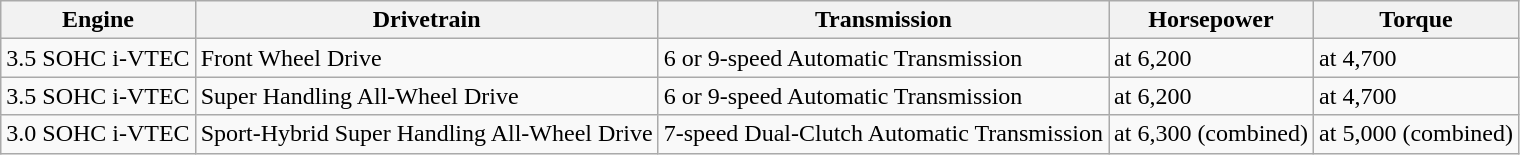<table class="wikitable sortable">
<tr>
<th>Engine</th>
<th>Drivetrain</th>
<th>Transmission</th>
<th>Horsepower</th>
<th>Torque</th>
</tr>
<tr>
<td>3.5 SOHC i-VTEC</td>
<td>Front Wheel Drive</td>
<td>6 or 9-speed Automatic Transmission</td>
<td> at 6,200</td>
<td> at 4,700</td>
</tr>
<tr>
<td>3.5 SOHC i-VTEC</td>
<td>Super Handling All-Wheel Drive</td>
<td>6 or 9-speed Automatic Transmission</td>
<td> at 6,200</td>
<td> at 4,700</td>
</tr>
<tr>
<td>3.0 SOHC i-VTEC</td>
<td>Sport-Hybrid Super Handling All-Wheel Drive</td>
<td>7-speed Dual-Clutch Automatic Transmission</td>
<td> at 6,300 (combined)</td>
<td> at 5,000 (combined)</td>
</tr>
</table>
